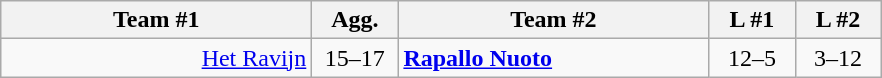<table class=wikitable style="text-align:center">
<tr>
<th width=200>Team #1</th>
<th width=50>Agg.</th>
<th width=200>Team #2</th>
<th width=50>L #1</th>
<th width=50>L #2</th>
</tr>
<tr>
<td align=right><a href='#'>Het Ravijn</a> </td>
<td align=center>15–17</td>
<td align=left> <strong><a href='#'>Rapallo Nuoto</a></strong></td>
<td align=center>12–5</td>
<td align=center>3–12</td>
</tr>
</table>
